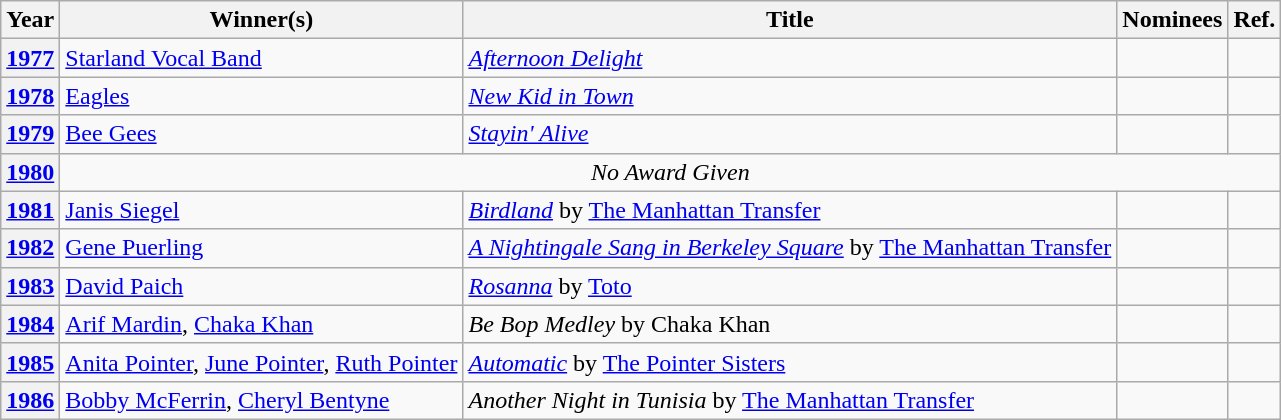<table class="wikitable sortable">
<tr>
<th scope="col">Year</th>
<th scope="col">Winner(s)</th>
<th scope="col">Title</th>
<th scope="col" class="unsortable">Nominees</th>
<th scope="col" class="unsortable">Ref.</th>
</tr>
<tr>
<th scope="row" align="center"><a href='#'>1977</a></th>
<td><a href='#'>Starland Vocal Band</a></td>
<td><em><a href='#'>Afternoon Delight</a></em></td>
<td></td>
<td align="center"></td>
</tr>
<tr>
<th scope="row" align="center"><a href='#'>1978</a></th>
<td><a href='#'>Eagles</a></td>
<td><em><a href='#'>New Kid in Town</a></em></td>
<td></td>
<td align="center"></td>
</tr>
<tr>
<th scope="row" align="center"><a href='#'>1979</a></th>
<td><a href='#'>Bee Gees</a></td>
<td><em><a href='#'>Stayin' Alive</a></em></td>
<td></td>
<td align="center"></td>
</tr>
<tr>
<th scope="row" align="center" style="text-align:center;"><a href='#'>1980</a></th>
<td colspan="4" style="text-align:center;"><em>No Award Given</em></td>
</tr>
<tr>
<th scope="row" align="center"><a href='#'>1981</a></th>
<td><a href='#'>Janis Siegel</a></td>
<td><em><a href='#'>Birdland</a></em> by <a href='#'>The Manhattan Transfer</a></td>
<td></td>
<td align="center"></td>
</tr>
<tr>
<th scope="row" align="center"><a href='#'>1982</a></th>
<td><a href='#'>Gene Puerling</a></td>
<td><em><a href='#'>A Nightingale Sang in Berkeley Square</a></em> by <a href='#'>The Manhattan Transfer</a></td>
<td></td>
<td align="center"></td>
</tr>
<tr>
<th scope="row" align="center"><a href='#'>1983</a></th>
<td><a href='#'>David Paich</a></td>
<td><em><a href='#'>Rosanna</a></em> by <a href='#'>Toto</a></td>
<td></td>
<td align="center"></td>
</tr>
<tr>
<th scope="row" align="center"><a href='#'>1984</a></th>
<td><a href='#'>Arif Mardin</a>, <a href='#'>Chaka Khan</a></td>
<td><em>Be Bop Medley</em> by Chaka Khan</td>
<td></td>
<td align="center"></td>
</tr>
<tr>
<th scope="row" align="center"><a href='#'>1985</a></th>
<td><a href='#'>Anita Pointer</a>, <a href='#'>June Pointer</a>, <a href='#'>Ruth Pointer</a></td>
<td><em><a href='#'>Automatic</a></em> by <a href='#'>The Pointer Sisters</a></td>
<td></td>
<td align="center"></td>
</tr>
<tr>
<th scope="row" align="center"><a href='#'>1986</a></th>
<td><a href='#'>Bobby McFerrin</a>, <a href='#'>Cheryl Bentyne</a></td>
<td><em>Another Night in Tunisia</em> by <a href='#'>The Manhattan Transfer</a></td>
<td></td>
<td align="center"></td>
</tr>
</table>
